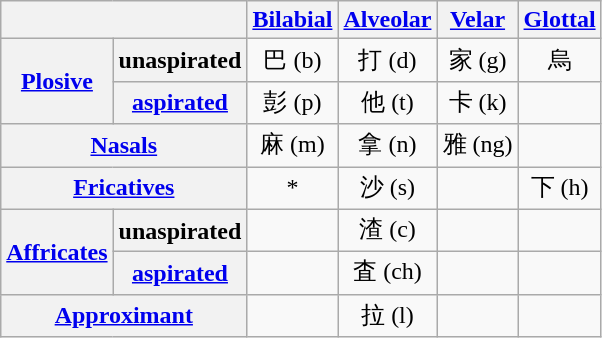<table class="wikitable" style="text-align:center">
<tr>
<th colspan="2"></th>
<th><a href='#'>Bilabial</a></th>
<th><a href='#'>Alveolar</a></th>
<th><a href='#'>Velar</a></th>
<th><a href='#'>Glottal</a></th>
</tr>
<tr>
<th rowspan="2"><a href='#'>Plosive</a></th>
<th>unaspirated</th>
<td> 巴 (b)</td>
<td> 打 (d)</td>
<td> 家 (g)</td>
<td> 烏</td>
</tr>
<tr>
<th><a href='#'>aspirated</a></th>
<td> 彭 (p)</td>
<td> 他 (t)</td>
<td> 卡 (k)</td>
<td></td>
</tr>
<tr>
<th colspan="2"><a href='#'>Nasals</a></th>
<td> 麻 (m)</td>
<td> 拿 (n)</td>
<td> 雅 (ng)</td>
<td></td>
</tr>
<tr>
<th colspan="2"><a href='#'>Fricatives</a></th>
<td>*</td>
<td> 沙 (s)</td>
<td></td>
<td> 下 (h)</td>
</tr>
<tr>
<th rowspan="2"><a href='#'>Affricates</a></th>
<th>unaspirated</th>
<td></td>
<td> 渣 (c)</td>
<td></td>
<td></td>
</tr>
<tr>
<th><a href='#'>aspirated</a></th>
<td></td>
<td> 査 (ch)</td>
<td></td>
<td></td>
</tr>
<tr>
<th colspan="2"><a href='#'>Approximant</a></th>
<td></td>
<td> 拉 (l)</td>
<td></td>
<td></td>
</tr>
</table>
